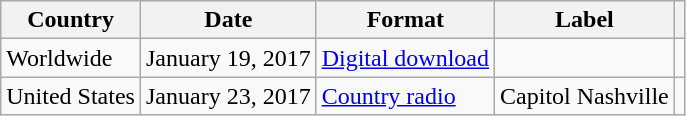<table class="wikitable plainrowheaders">
<tr>
<th>Country</th>
<th>Date</th>
<th>Format</th>
<th>Label</th>
<th></th>
</tr>
<tr>
<td>Worldwide</td>
<td>January 19, 2017</td>
<td><a href='#'>Digital download</a></td>
<td></td>
<td></td>
</tr>
<tr>
<td>United States</td>
<td>January 23, 2017</td>
<td><a href='#'>Country radio</a></td>
<td>Capitol Nashville</td>
<td></td>
</tr>
</table>
